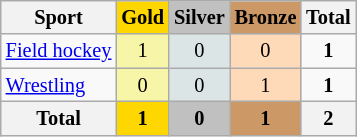<table class="wikitable sortable collapsible"style="font-size:85%; text-align:center;">
<tr>
<th>Sport</th>
<th style="background-color:gold;">Gold</th>
<th style="background-color:silver;">Silver</th>
<th style="background-color:#c96;">Bronze</th>
<th>Total</th>
</tr>
<tr>
<td align=left> <a href='#'>Field hockey</a></td>
<td style="background:#F7F6A8;">1</td>
<td style="background:#DCE5E5;">0</td>
<td style="background:#FFDAB9;">0</td>
<td><strong>1</strong></td>
</tr>
<tr>
<td align=left> <a href='#'>Wrestling</a></td>
<td style="background:#F7F6A8;">0</td>
<td style="background:#DCE5E5;">0</td>
<td style="background:#FFDAB9;">1</td>
<td><strong>1</strong></td>
</tr>
<tr>
<th>Total</th>
<th style="background:gold;">1</th>
<th style="background:silver;">0</th>
<th style="background:#c96;">1</th>
<th>2</th>
</tr>
</table>
